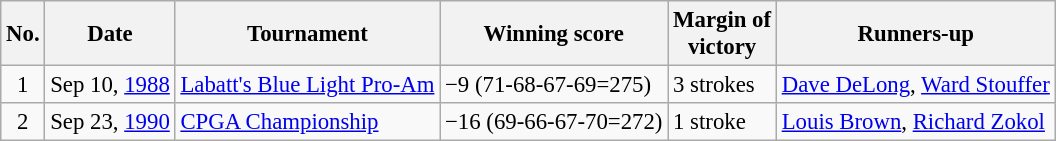<table class="wikitable" style="font-size:95%;">
<tr>
<th>No.</th>
<th>Date</th>
<th>Tournament</th>
<th>Winning score</th>
<th>Margin of<br>victory</th>
<th>Runners-up</th>
</tr>
<tr>
<td align=center>1</td>
<td align=right>Sep 10, <a href='#'>1988</a></td>
<td><a href='#'>Labatt's Blue Light Pro-Am</a></td>
<td>−9 (71-68-67-69=275)</td>
<td>3 strokes</td>
<td> <a href='#'>Dave DeLong</a>,  <a href='#'>Ward Stouffer</a></td>
</tr>
<tr>
<td align=center>2</td>
<td align=right>Sep 23, <a href='#'>1990</a></td>
<td><a href='#'>CPGA Championship</a></td>
<td>−16 (69-66-67-70=272)</td>
<td>1 stroke</td>
<td> <a href='#'>Louis Brown</a>,  <a href='#'>Richard Zokol</a></td>
</tr>
</table>
